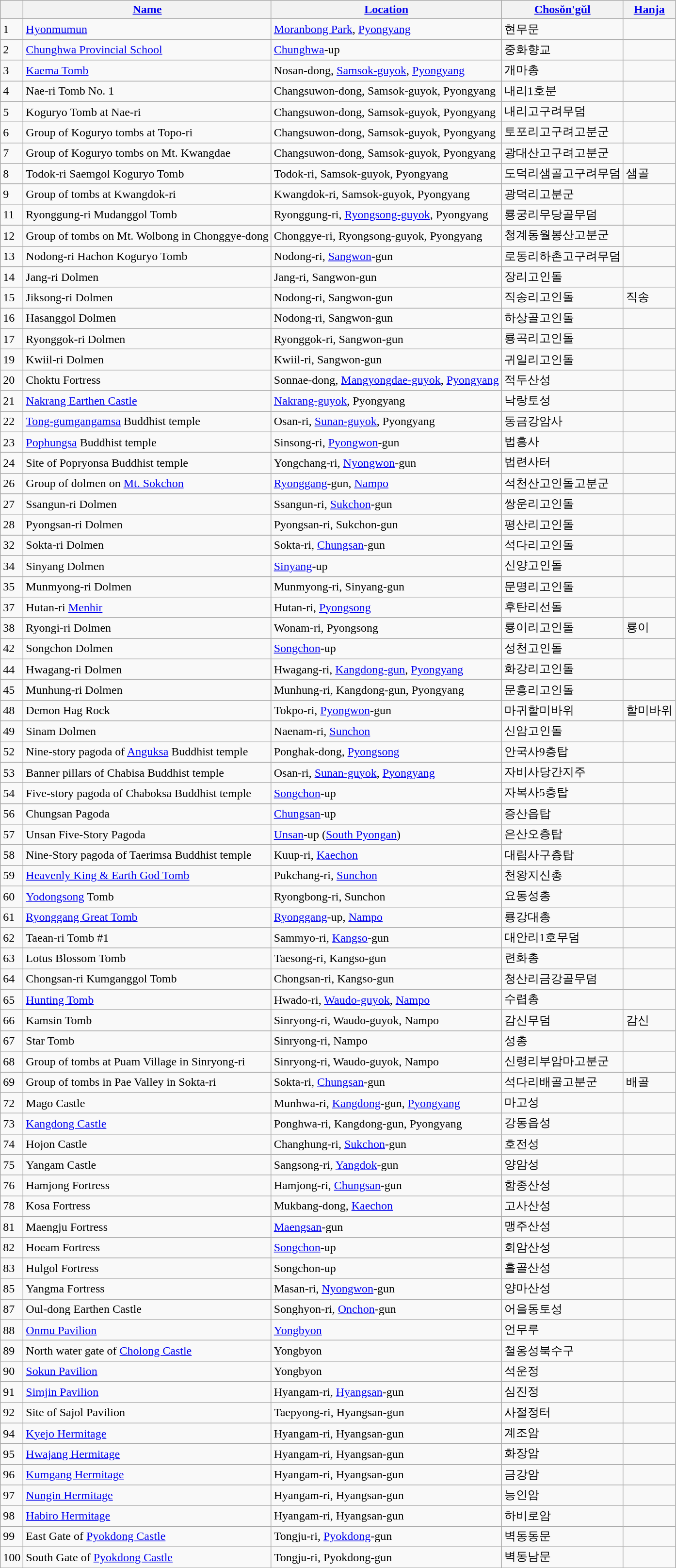<table class="wikitable">
<tr>
<th></th>
<th><a href='#'>Name</a></th>
<th><a href='#'>Location</a></th>
<th><a href='#'>Chosŏn'gŭl</a></th>
<th><a href='#'>Hanja</a></th>
</tr>
<tr>
<td>1</td>
<td><a href='#'>Hyonmumun</a></td>
<td><a href='#'>Moranbong Park</a>, <a href='#'>Pyongyang</a></td>
<td>현무문</td>
<td></td>
</tr>
<tr>
<td>2</td>
<td><a href='#'>Chunghwa Provincial School</a></td>
<td><a href='#'>Chunghwa</a>-up</td>
<td>중화향교</td>
<td></td>
</tr>
<tr>
<td>3</td>
<td><a href='#'>Kaema Tomb</a></td>
<td>Nosan-dong, <a href='#'>Samsok-guyok</a>, <a href='#'>Pyongyang</a></td>
<td>개마총</td>
<td></td>
</tr>
<tr>
<td>4</td>
<td>Nae-ri Tomb No. 1</td>
<td>Changsuwon-dong, Samsok-guyok, Pyongyang</td>
<td>내리1호분</td>
<td></td>
</tr>
<tr>
<td>5</td>
<td>Koguryo Tomb at Nae-ri</td>
<td>Changsuwon-dong, Samsok-guyok, Pyongyang</td>
<td>내리고구려무덤</td>
<td></td>
</tr>
<tr>
<td>6</td>
<td>Group of Koguryo tombs at Topo-ri</td>
<td>Changsuwon-dong, Samsok-guyok, Pyongyang</td>
<td>토포리고구려고분군</td>
<td></td>
</tr>
<tr>
<td>7</td>
<td>Group of Koguryo tombs on Mt. Kwangdae</td>
<td>Changsuwon-dong, Samsok-guyok, Pyongyang</td>
<td>광대산고구려고분군</td>
<td></td>
</tr>
<tr>
<td>8</td>
<td>Todok-ri Saemgol Koguryo Tomb</td>
<td>Todok-ri, Samsok-guyok, Pyongyang</td>
<td>도덕리샘골고구려무덤</td>
<td>샘골</td>
</tr>
<tr>
<td>9</td>
<td>Group of tombs at Kwangdok-ri</td>
<td>Kwangdok-ri, Samsok-guyok, Pyongyang</td>
<td>광덕리고분군</td>
<td></td>
</tr>
<tr>
<td>11</td>
<td>Ryonggung-ri Mudanggol Tomb</td>
<td>Ryonggung-ri, <a href='#'>Ryongsong-guyok</a>, Pyongyang</td>
<td>룡궁리무당골무덤</td>
<td></td>
</tr>
<tr>
<td>12</td>
<td>Group of tombs on Mt. Wolbong in Chonggye-dong</td>
<td>Chonggye-ri, Ryongsong-guyok, Pyongyang</td>
<td>청계동월봉산고분군</td>
<td></td>
</tr>
<tr>
<td>13</td>
<td>Nodong-ri Hachon Koguryo Tomb</td>
<td>Nodong-ri, <a href='#'>Sangwon</a>-gun</td>
<td>로동리하촌고구려무덤</td>
<td></td>
</tr>
<tr>
<td>14</td>
<td>Jang-ri Dolmen</td>
<td>Jang-ri, Sangwon-gun</td>
<td>장리고인돌</td>
<td></td>
</tr>
<tr>
<td>15</td>
<td>Jiksong-ri Dolmen</td>
<td>Nodong-ri, Sangwon-gun</td>
<td>직송리고인돌</td>
<td>직송</td>
</tr>
<tr>
<td>16</td>
<td>Hasanggol Dolmen</td>
<td>Nodong-ri, Sangwon-gun</td>
<td>하상골고인돌</td>
<td></td>
</tr>
<tr>
<td>17</td>
<td>Ryonggok-ri Dolmen</td>
<td>Ryonggok-ri, Sangwon-gun</td>
<td>룡곡리고인돌</td>
<td></td>
</tr>
<tr>
<td>19</td>
<td>Kwiil-ri Dolmen</td>
<td>Kwiil-ri, Sangwon-gun</td>
<td>귀일리고인돌</td>
<td></td>
</tr>
<tr>
<td>20</td>
<td>Choktu Fortress</td>
<td>Sonnae-dong, <a href='#'>Mangyongdae-guyok</a>, <a href='#'>Pyongyang</a></td>
<td>적두산성</td>
<td></td>
</tr>
<tr>
<td>21</td>
<td><a href='#'>Nakrang Earthen Castle</a></td>
<td><a href='#'>Nakrang-guyok</a>, Pyongyang</td>
<td>낙랑토성</td>
<td></td>
</tr>
<tr>
<td>22</td>
<td><a href='#'>Tong-gumgangamsa</a> Buddhist temple</td>
<td>Osan-ri, <a href='#'>Sunan-guyok</a>, Pyongyang</td>
<td>동금강암사</td>
<td></td>
</tr>
<tr>
<td>23</td>
<td><a href='#'>Pophungsa</a> Buddhist temple</td>
<td>Sinsong-ri, <a href='#'>Pyongwon</a>-gun</td>
<td>법흥사</td>
<td></td>
</tr>
<tr>
<td>24</td>
<td>Site of Popryonsa Buddhist temple</td>
<td>Yongchang-ri, <a href='#'>Nyongwon</a>-gun</td>
<td>법련사터</td>
<td></td>
</tr>
<tr>
<td>26</td>
<td>Group of dolmen on <a href='#'>Mt. Sokchon</a></td>
<td><a href='#'>Ryonggang</a>-gun, <a href='#'>Nampo</a></td>
<td>석천산고인돌고분군</td>
<td></td>
</tr>
<tr>
<td>27</td>
<td>Ssangun-ri Dolmen</td>
<td>Ssangun-ri, <a href='#'>Sukchon</a>-gun</td>
<td>쌍운리고인돌</td>
<td></td>
</tr>
<tr>
<td>28</td>
<td>Pyongsan-ri Dolmen</td>
<td>Pyongsan-ri, Sukchon-gun</td>
<td>평산리고인돌</td>
<td></td>
</tr>
<tr>
<td>32</td>
<td>Sokta-ri Dolmen</td>
<td>Sokta-ri, <a href='#'>Chungsan</a>-gun</td>
<td>석다리고인돌</td>
<td></td>
</tr>
<tr>
<td>34</td>
<td>Sinyang Dolmen</td>
<td><a href='#'>Sinyang</a>-up</td>
<td>신양고인돌</td>
<td></td>
</tr>
<tr>
<td>35</td>
<td>Munmyong-ri Dolmen</td>
<td>Munmyong-ri, Sinyang-gun</td>
<td>문명리고인돌</td>
<td></td>
</tr>
<tr>
<td>37</td>
<td>Hutan-ri <a href='#'>Menhir</a></td>
<td>Hutan-ri, <a href='#'>Pyongsong</a></td>
<td>후탄리선돌</td>
<td></td>
</tr>
<tr>
<td>38</td>
<td>Ryongi-ri Dolmen</td>
<td>Wonam-ri, Pyongsong</td>
<td>룡이리고인돌</td>
<td>룡이</td>
</tr>
<tr>
<td>42</td>
<td>Songchon Dolmen</td>
<td><a href='#'>Songchon</a>-up</td>
<td>성천고인돌</td>
<td></td>
</tr>
<tr>
<td>44</td>
<td>Hwagang-ri Dolmen</td>
<td>Hwagang-ri, <a href='#'>Kangdong-gun</a>, <a href='#'>Pyongyang</a></td>
<td>화강리고인돌</td>
<td></td>
</tr>
<tr>
<td>45</td>
<td>Munhung-ri Dolmen</td>
<td>Munhung-ri, Kangdong-gun, Pyongyang</td>
<td>문흥리고인돌</td>
<td></td>
</tr>
<tr>
<td>48</td>
<td>Demon Hag Rock</td>
<td>Tokpo-ri, <a href='#'>Pyongwon</a>-gun</td>
<td>마귀할미바위</td>
<td>할미바위</td>
</tr>
<tr>
<td>49</td>
<td>Sinam Dolmen</td>
<td>Naenam-ri, <a href='#'>Sunchon</a></td>
<td>신암고인돌</td>
<td></td>
</tr>
<tr>
<td>52</td>
<td>Nine-story pagoda of <a href='#'>Anguksa</a> Buddhist temple</td>
<td>Ponghak-dong, <a href='#'>Pyongsong</a></td>
<td>안국사9층탑</td>
<td></td>
</tr>
<tr>
<td>53</td>
<td>Banner pillars of Chabisa Buddhist temple</td>
<td>Osan-ri, <a href='#'>Sunan-guyok</a>, <a href='#'>Pyongyang</a></td>
<td>자비사당간지주</td>
<td></td>
</tr>
<tr>
<td>54</td>
<td>Five-story pagoda of Chaboksa Buddhist temple</td>
<td><a href='#'>Songchon</a>-up</td>
<td>자복사5층탑</td>
<td></td>
</tr>
<tr>
<td>56</td>
<td>Chungsan Pagoda</td>
<td><a href='#'>Chungsan</a>-up</td>
<td>증산읍탑</td>
<td></td>
</tr>
<tr>
<td>57</td>
<td>Unsan Five-Story Pagoda</td>
<td><a href='#'>Unsan</a>-up (<a href='#'>South Pyongan</a>)</td>
<td>은산오층탑</td>
<td></td>
</tr>
<tr>
<td>58</td>
<td>Nine-Story pagoda of Taerimsa Buddhist temple</td>
<td>Kuup-ri, <a href='#'>Kaechon</a></td>
<td>대림사구층탑</td>
<td></td>
</tr>
<tr>
<td>59</td>
<td><a href='#'>Heavenly King & Earth God Tomb</a></td>
<td>Pukchang-ri, <a href='#'>Sunchon</a></td>
<td>천왕지신총</td>
<td></td>
</tr>
<tr>
<td>60</td>
<td><a href='#'>Yodongsong</a> Tomb</td>
<td>Ryongbong-ri, Sunchon</td>
<td>요동성총</td>
<td></td>
</tr>
<tr>
<td>61</td>
<td><a href='#'>Ryonggang Great Tomb</a></td>
<td><a href='#'>Ryonggang</a>-up, <a href='#'>Nampo</a></td>
<td>룡강대총</td>
<td></td>
</tr>
<tr>
<td>62</td>
<td>Taean-ri Tomb #1</td>
<td>Sammyo-ri, <a href='#'>Kangso</a>-gun</td>
<td>대안리1호무덤</td>
<td></td>
</tr>
<tr>
<td>63</td>
<td>Lotus Blossom Tomb</td>
<td>Taesong-ri, Kangso-gun</td>
<td>련화총</td>
<td></td>
</tr>
<tr>
<td>64</td>
<td>Chongsan-ri Kumganggol Tomb</td>
<td>Chongsan-ri, Kangso-gun</td>
<td>청산리금강골무덤</td>
<td></td>
</tr>
<tr>
<td>65</td>
<td><a href='#'>Hunting Tomb</a></td>
<td>Hwado-ri,  <a href='#'>Waudo-guyok</a>, <a href='#'>Nampo</a></td>
<td>수렵총</td>
<td></td>
</tr>
<tr>
<td>66</td>
<td>Kamsin Tomb</td>
<td>Sinryong-ri, Waudo-guyok, Nampo</td>
<td>감신무덤</td>
<td>감신</td>
</tr>
<tr>
<td>67</td>
<td>Star Tomb</td>
<td>Sinryong-ri, Nampo</td>
<td>성총</td>
<td></td>
</tr>
<tr>
<td>68</td>
<td>Group of tombs at Puam Village in Sinryong-ri</td>
<td>Sinryong-ri, Waudo-guyok, Nampo</td>
<td>신령리부암마고분군</td>
<td></td>
</tr>
<tr>
<td>69</td>
<td>Group of tombs in Pae Valley in Sokta-ri</td>
<td>Sokta-ri, <a href='#'>Chungsan</a>-gun</td>
<td>석다리배골고분군</td>
<td>배골</td>
</tr>
<tr>
<td>72</td>
<td>Mago Castle</td>
<td>Munhwa-ri, <a href='#'>Kangdong</a>-gun, <a href='#'>Pyongyang</a></td>
<td>마고성</td>
<td></td>
</tr>
<tr>
<td>73</td>
<td><a href='#'>Kangdong Castle</a></td>
<td>Ponghwa-ri, Kangdong-gun, Pyongyang</td>
<td>강동읍성</td>
<td></td>
</tr>
<tr>
<td>74</td>
<td>Hojon Castle</td>
<td>Changhung-ri, <a href='#'>Sukchon</a>-gun</td>
<td>호전성</td>
<td></td>
</tr>
<tr>
<td>75</td>
<td>Yangam Castle</td>
<td>Sangsong-ri, <a href='#'>Yangdok</a>-gun</td>
<td>양암성</td>
<td></td>
</tr>
<tr>
<td>76</td>
<td>Hamjong Fortress</td>
<td>Hamjong-ri, <a href='#'>Chungsan</a>-gun</td>
<td>함종산성</td>
<td></td>
</tr>
<tr>
<td>78</td>
<td>Kosa Fortress</td>
<td>Mukbang-dong, <a href='#'>Kaechon</a></td>
<td>고사산성</td>
<td></td>
</tr>
<tr>
<td>81</td>
<td>Maengju Fortress</td>
<td><a href='#'>Maengsan</a>-gun</td>
<td>맹주산성</td>
<td></td>
</tr>
<tr>
<td>82</td>
<td>Hoeam Fortress</td>
<td><a href='#'>Songchon</a>-up</td>
<td>회암산성</td>
<td></td>
</tr>
<tr>
<td>83</td>
<td>Hulgol Fortress</td>
<td>Songchon-up</td>
<td>흘골산성</td>
<td></td>
</tr>
<tr>
<td>85</td>
<td>Yangma Fortress</td>
<td>Masan-ri, <a href='#'>Nyongwon</a>-gun</td>
<td>양마산성</td>
<td></td>
</tr>
<tr>
<td>87</td>
<td>Oul-dong Earthen Castle</td>
<td>Songhyon-ri, <a href='#'>Onchon</a>-gun</td>
<td>어을동토성</td>
<td></td>
</tr>
<tr>
<td>88</td>
<td><a href='#'>Onmu Pavilion</a></td>
<td><a href='#'>Yongbyon</a></td>
<td>언무루</td>
<td></td>
</tr>
<tr>
<td>89</td>
<td>North water gate of <a href='#'>Cholong Castle</a></td>
<td>Yongbyon</td>
<td>철옹성북수구</td>
<td></td>
</tr>
<tr>
<td>90</td>
<td><a href='#'>Sokun Pavilion</a></td>
<td>Yongbyon</td>
<td>석운정</td>
<td></td>
</tr>
<tr>
<td>91</td>
<td><a href='#'>Simjin Pavilion</a></td>
<td>Hyangam-ri, <a href='#'>Hyangsan</a>-gun</td>
<td>심진정</td>
<td></td>
</tr>
<tr>
<td>92</td>
<td>Site of Sajol Pavilion</td>
<td>Taepyong-ri, Hyangsan-gun</td>
<td>사절정터</td>
<td></td>
</tr>
<tr>
<td>94</td>
<td><a href='#'>Kyejo Hermitage</a></td>
<td>Hyangam-ri, Hyangsan-gun</td>
<td>계조암</td>
<td></td>
</tr>
<tr>
<td>95</td>
<td><a href='#'>Hwajang Hermitage</a></td>
<td>Hyangam-ri, Hyangsan-gun</td>
<td>화장암</td>
<td></td>
</tr>
<tr>
<td>96</td>
<td><a href='#'>Kumgang Hermitage</a></td>
<td>Hyangam-ri, Hyangsan-gun</td>
<td>금강암</td>
<td></td>
</tr>
<tr>
<td>97</td>
<td><a href='#'>Nungin Hermitage</a></td>
<td>Hyangam-ri, Hyangsan-gun</td>
<td>능인암</td>
<td></td>
</tr>
<tr>
<td>98</td>
<td><a href='#'>Habiro Hermitage</a></td>
<td>Hyangam-ri, Hyangsan-gun</td>
<td>하비로암</td>
<td></td>
</tr>
<tr>
<td>99</td>
<td>East Gate of <a href='#'>Pyokdong Castle</a></td>
<td>Tongju-ri, <a href='#'>Pyokdong</a>-gun</td>
<td>벽동동문</td>
<td></td>
</tr>
<tr>
<td>100</td>
<td>South Gate of <a href='#'>Pyokdong Castle</a></td>
<td>Tongju-ri, Pyokdong-gun</td>
<td>벽동남문</td>
<td></td>
</tr>
</table>
